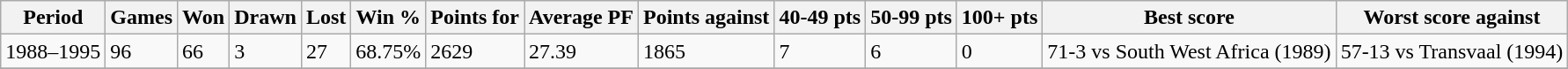<table class="wikitable">
<tr>
<th>Period</th>
<th>Games</th>
<th>Won</th>
<th>Drawn</th>
<th>Lost</th>
<th>Win %</th>
<th>Points for</th>
<th>Average PF</th>
<th>Points against</th>
<th>40-49 pts</th>
<th>50-99 pts</th>
<th>100+ pts</th>
<th>Best score</th>
<th>Worst score against</th>
</tr>
<tr>
<td>1988–1995</td>
<td>96</td>
<td>66</td>
<td>3</td>
<td>27</td>
<td>68.75%</td>
<td>2629</td>
<td>27.39</td>
<td>1865</td>
<td>7</td>
<td>6</td>
<td>0</td>
<td>71-3 vs South West Africa (1989)</td>
<td>57-13 vs Transvaal (1994)</td>
</tr>
<tr>
</tr>
</table>
